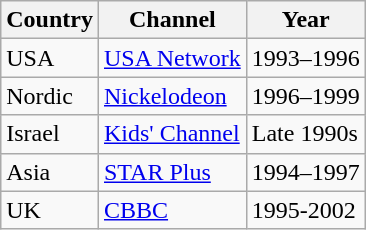<table class="wikitable">
<tr>
<th>Country</th>
<th>Channel</th>
<th>Year</th>
</tr>
<tr>
<td>USA</td>
<td><a href='#'>USA Network</a></td>
<td>1993–1996</td>
</tr>
<tr>
<td>Nordic</td>
<td><a href='#'>Nickelodeon</a></td>
<td>1996–1999</td>
</tr>
<tr>
<td>Israel</td>
<td><a href='#'>Kids' Channel</a></td>
<td>Late 1990s</td>
</tr>
<tr>
<td>Asia</td>
<td><a href='#'>STAR Plus</a></td>
<td>1994–1997</td>
</tr>
<tr>
<td>UK</td>
<td><a href='#'>CBBC</a></td>
<td>1995-2002</td>
</tr>
</table>
